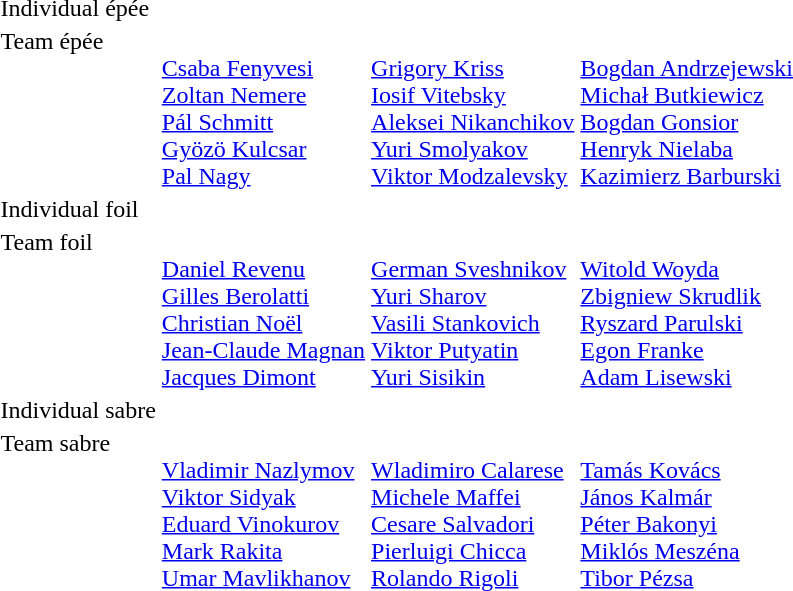<table>
<tr>
<td>Individual épée<br></td>
<td></td>
<td></td>
<td></td>
</tr>
<tr valign="top">
<td>Team épée<br></td>
<td><br><a href='#'>Csaba Fenyvesi</a><br><a href='#'>Zoltan Nemere</a><br><a href='#'>Pál Schmitt</a><br><a href='#'>Gyözö Kulcsar</a><br><a href='#'>Pal Nagy</a></td>
<td><br><a href='#'>Grigory Kriss</a><br><a href='#'>Iosif Vitebsky</a><br><a href='#'>Aleksei Nikanchikov</a><br><a href='#'>Yuri Smolyakov</a><br><a href='#'>Viktor Modzalevsky</a></td>
<td><br><a href='#'>Bogdan Andrzejewski</a><br><a href='#'>Michał Butkiewicz</a><br><a href='#'>Bogdan Gonsior</a><br><a href='#'>Henryk Nielaba</a><br><a href='#'>Kazimierz Barburski</a></td>
</tr>
<tr>
<td>Individual foil<br></td>
<td></td>
<td></td>
<td></td>
</tr>
<tr valign="top">
<td>Team foil<br></td>
<td><br><a href='#'>Daniel Revenu</a><br><a href='#'>Gilles Berolatti</a><br><a href='#'>Christian Noël</a><br><a href='#'>Jean-Claude Magnan</a><br><a href='#'>Jacques Dimont</a></td>
<td><br><a href='#'>German Sveshnikov</a><br><a href='#'>Yuri Sharov</a><br><a href='#'>Vasili Stankovich</a><br><a href='#'>Viktor Putyatin</a><br><a href='#'>Yuri Sisikin</a></td>
<td><br><a href='#'>Witold Woyda</a><br><a href='#'>Zbigniew Skrudlik</a><br><a href='#'>Ryszard Parulski</a><br><a href='#'>Egon Franke</a><br><a href='#'>Adam Lisewski</a></td>
</tr>
<tr>
<td>Individual sabre<br></td>
<td></td>
<td></td>
<td></td>
</tr>
<tr valign="top">
<td>Team sabre<br></td>
<td><br><a href='#'>Vladimir Nazlymov</a><br><a href='#'>Viktor Sidyak</a><br><a href='#'>Eduard Vinokurov</a><br><a href='#'>Mark Rakita</a><br><a href='#'>Umar Mavlikhanov</a></td>
<td><br><a href='#'>Wladimiro Calarese</a><br><a href='#'>Michele Maffei</a><br><a href='#'>Cesare Salvadori</a><br><a href='#'>Pierluigi Chicca</a><br><a href='#'>Rolando Rigoli</a></td>
<td><br><a href='#'>Tamás Kovács</a><br><a href='#'>János Kalmár</a><br><a href='#'>Péter Bakonyi</a><br><a href='#'>Miklós Meszéna</a><br><a href='#'>Tibor Pézsa</a></td>
</tr>
<tr>
</tr>
</table>
